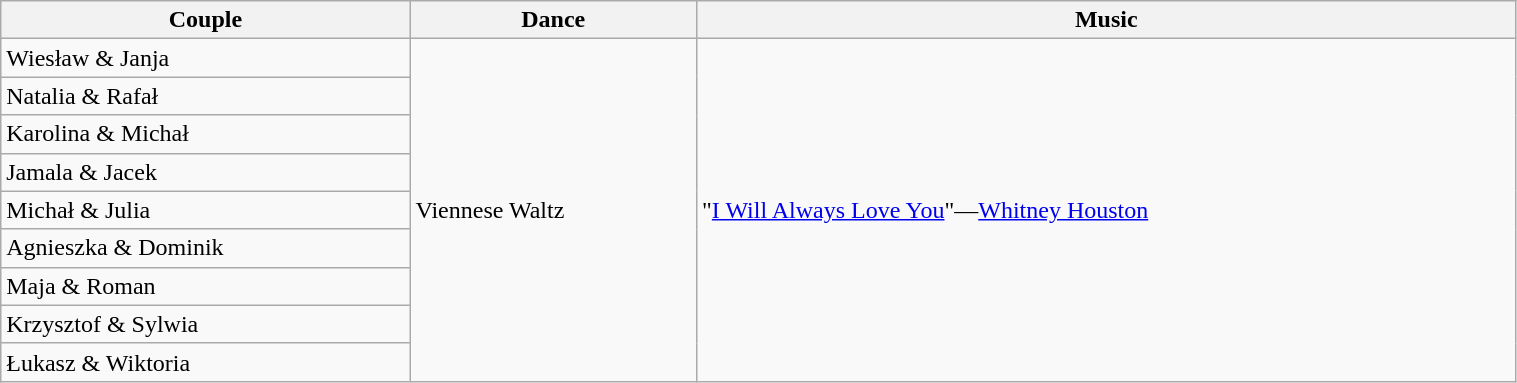<table class="wikitable" style="width:80%;">
<tr>
<th>Couple</th>
<th>Dance</th>
<th>Music</th>
</tr>
<tr>
<td>Wiesław & Janja</td>
<td rowspan="9">Viennese Waltz</td>
<td rowspan="9">"<a href='#'>I Will Always Love You</a>"—<a href='#'>Whitney Houston</a></td>
</tr>
<tr>
<td>Natalia & Rafał</td>
</tr>
<tr>
<td>Karolina & Michał</td>
</tr>
<tr>
<td>Jamala & Jacek</td>
</tr>
<tr>
<td>Michał & Julia</td>
</tr>
<tr>
<td>Agnieszka & Dominik</td>
</tr>
<tr>
<td>Maja & Roman</td>
</tr>
<tr>
<td>Krzysztof & Sylwia</td>
</tr>
<tr>
<td>Łukasz & Wiktoria</td>
</tr>
</table>
